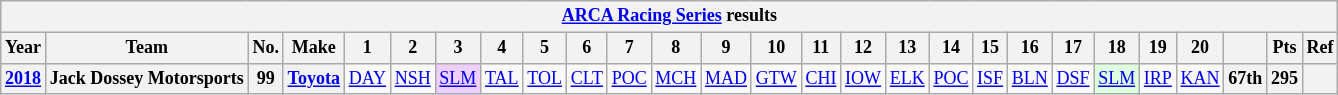<table class="wikitable" style="text-align:center; font-size:75%">
<tr>
<th colspan=48><a href='#'>ARCA Racing Series</a> results</th>
</tr>
<tr>
<th>Year</th>
<th>Team</th>
<th>No.</th>
<th>Make</th>
<th>1</th>
<th>2</th>
<th>3</th>
<th>4</th>
<th>5</th>
<th>6</th>
<th>7</th>
<th>8</th>
<th>9</th>
<th>10</th>
<th>11</th>
<th>12</th>
<th>13</th>
<th>14</th>
<th>15</th>
<th>16</th>
<th>17</th>
<th>18</th>
<th>19</th>
<th>20</th>
<th></th>
<th>Pts</th>
<th>Ref</th>
</tr>
<tr>
<th><a href='#'>2018</a></th>
<th>Jack Dossey Motorsports</th>
<th>99</th>
<th><a href='#'>Toyota</a></th>
<td><a href='#'>DAY</a></td>
<td><a href='#'>NSH</a></td>
<td style="background:#EFCFFF;"><a href='#'>SLM</a><br></td>
<td><a href='#'>TAL</a></td>
<td><a href='#'>TOL</a></td>
<td><a href='#'>CLT</a></td>
<td><a href='#'>POC</a></td>
<td><a href='#'>MCH</a></td>
<td><a href='#'>MAD</a></td>
<td><a href='#'>GTW</a></td>
<td><a href='#'>CHI</a></td>
<td><a href='#'>IOW</a></td>
<td><a href='#'>ELK</a></td>
<td><a href='#'>POC</a></td>
<td><a href='#'>ISF</a></td>
<td><a href='#'>BLN</a></td>
<td><a href='#'>DSF</a></td>
<td style="background:#DFFFDF;"><a href='#'>SLM</a><br></td>
<td><a href='#'>IRP</a></td>
<td><a href='#'>KAN</a></td>
<th>67th</th>
<th>295</th>
<th></th>
</tr>
</table>
